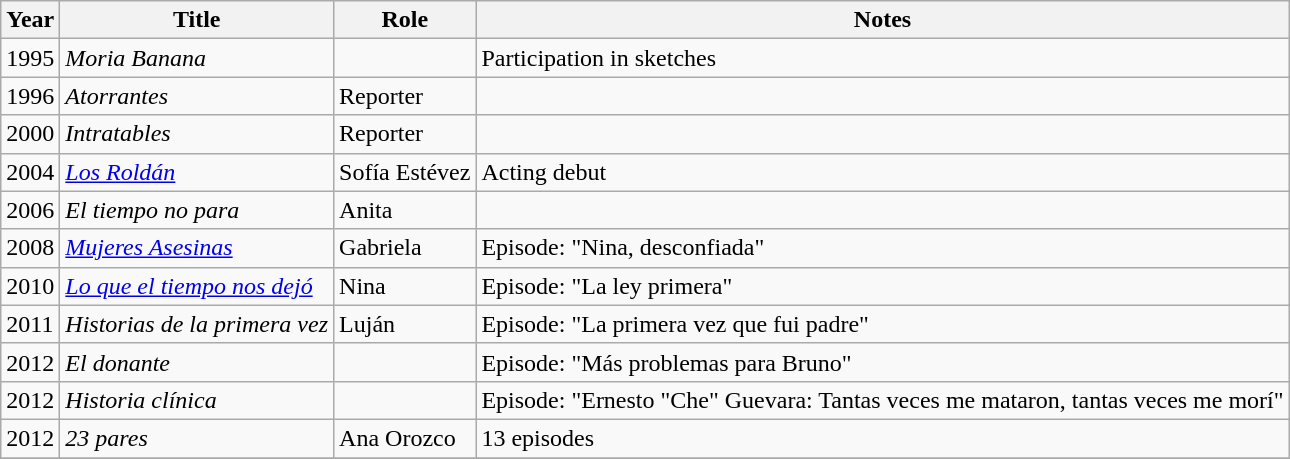<table class="wikitable sortable">
<tr>
<th>Year</th>
<th>Title</th>
<th>Role</th>
<th class="unsortable">Notes</th>
</tr>
<tr>
<td>1995</td>
<td><em>Moria Banana</em></td>
<td></td>
<td>Participation in sketches</td>
</tr>
<tr>
<td>1996</td>
<td><em>Atorrantes</em></td>
<td>Reporter</td>
<td></td>
</tr>
<tr>
<td>2000</td>
<td><em>Intratables</em></td>
<td>Reporter</td>
<td></td>
</tr>
<tr>
<td>2004</td>
<td><em><a href='#'>Los Roldán</a></em></td>
<td>Sofía Estévez</td>
<td>Acting debut</td>
</tr>
<tr>
<td>2006</td>
<td><em>El tiempo no para</em></td>
<td>Anita</td>
<td></td>
</tr>
<tr>
<td>2008</td>
<td><em><a href='#'>Mujeres Asesinas</a></em></td>
<td>Gabriela</td>
<td>Episode: "Nina, desconfiada"</td>
</tr>
<tr>
<td>2010</td>
<td><em><a href='#'>Lo que el tiempo nos dejó</a></em></td>
<td>Nina</td>
<td>Episode: "La ley primera"</td>
</tr>
<tr>
<td>2011</td>
<td><em>Historias de la primera vez</em></td>
<td>Luján</td>
<td>Episode: "La primera vez que fui padre"</td>
</tr>
<tr>
<td>2012</td>
<td><em>El donante</em></td>
<td></td>
<td>Episode: "Más problemas para Bruno"</td>
</tr>
<tr>
<td>2012</td>
<td><em>Historia clínica</em></td>
<td></td>
<td>Episode: "Ernesto "Che" Guevara: Tantas veces me mataron, tantas veces me morí"</td>
</tr>
<tr>
<td>2012</td>
<td><em>23 pares</em></td>
<td>Ana Orozco</td>
<td>13 episodes</td>
</tr>
<tr>
</tr>
</table>
